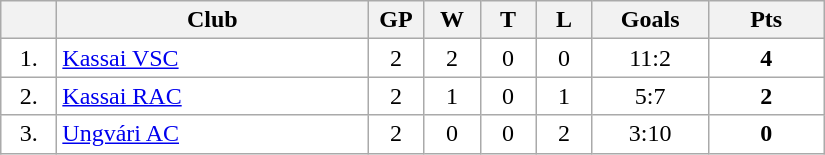<table class="wikitable">
<tr>
<th width="30"></th>
<th width="200">Club</th>
<th width="30">GP</th>
<th width="30">W</th>
<th width="30">T</th>
<th width="30">L</th>
<th width="70">Goals</th>
<th width="70">Pts</th>
</tr>
<tr bgcolor="#FFFFFF" align="center">
<td>1.</td>
<td align="left"><a href='#'>Kassai VSC</a></td>
<td>2</td>
<td>2</td>
<td>0</td>
<td>0</td>
<td>11:2</td>
<td><strong>4</strong></td>
</tr>
<tr bgcolor="#FFFFFF" align="center">
<td>2.</td>
<td align="left"><a href='#'>Kassai RAC</a></td>
<td>2</td>
<td>1</td>
<td>0</td>
<td>1</td>
<td>5:7</td>
<td><strong>2</strong></td>
</tr>
<tr bgcolor="#FFFFFF" align="center">
<td>3.</td>
<td align="left"><a href='#'>Ungvári AC</a></td>
<td>2</td>
<td>0</td>
<td>0</td>
<td>2</td>
<td>3:10</td>
<td><strong>0</strong></td>
</tr>
</table>
